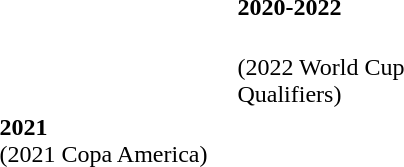<table>
<tr>
<td></td>
<td><br></td>
<td><br></td>
<td><br></td>
<td><br></td>
<td><br><h4>2020-2022</h4>(2022 World Cup<br>Qualifiers)</td>
</tr>
<tr>
<td><strong>2021</strong><br>(2021 Copa
America)</td>
<td></td>
<td></td>
<td></td>
<td></td>
<td></td>
</tr>
</table>
